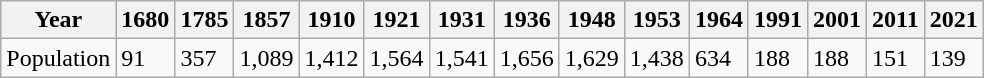<table class="wikitable">
<tr>
<th>Year</th>
<th>1680</th>
<th>1785</th>
<th>1857</th>
<th>1910</th>
<th>1921</th>
<th>1931</th>
<th>1936</th>
<th>1948</th>
<th>1953</th>
<th>1964</th>
<th>1991</th>
<th>2001</th>
<th>2011</th>
<th>2021</th>
</tr>
<tr>
<td>Population</td>
<td>91</td>
<td>357</td>
<td>1,089</td>
<td>1,412</td>
<td>1,564</td>
<td>1,541</td>
<td>1,656</td>
<td>1,629</td>
<td>1,438</td>
<td>634</td>
<td>188</td>
<td>188</td>
<td>151</td>
<td>139</td>
</tr>
</table>
